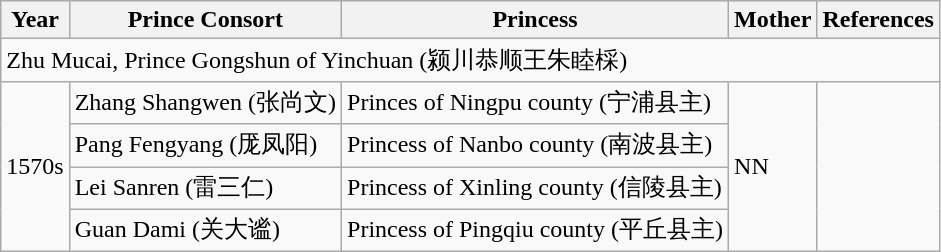<table class="wikitable">
<tr>
<th>Year</th>
<th>Prince Consort</th>
<th>Princess</th>
<th>Mother</th>
<th>References</th>
</tr>
<tr>
<td colspan="5">Zhu Mucai, Prince Gongshun of Yinchuan (颍川恭顺王朱睦棌)</td>
</tr>
<tr>
<td rowspan="4">1570s</td>
<td>Zhang Shangwen (张尚文)</td>
<td>Princes of Ningpu county (宁浦县主)</td>
<td rowspan="4">NN</td>
<td rowspan="4"></td>
</tr>
<tr>
<td>Pang Fengyang (厐凤阳)</td>
<td>Princess of Nanbo county (南波县主)</td>
</tr>
<tr>
<td>Lei Sanren (雷三仁)</td>
<td>Princess of Xinling county (信陵县主)</td>
</tr>
<tr>
<td>Guan Dami (关大谧)</td>
<td>Princess of Pingqiu county (平丘县主)</td>
</tr>
</table>
